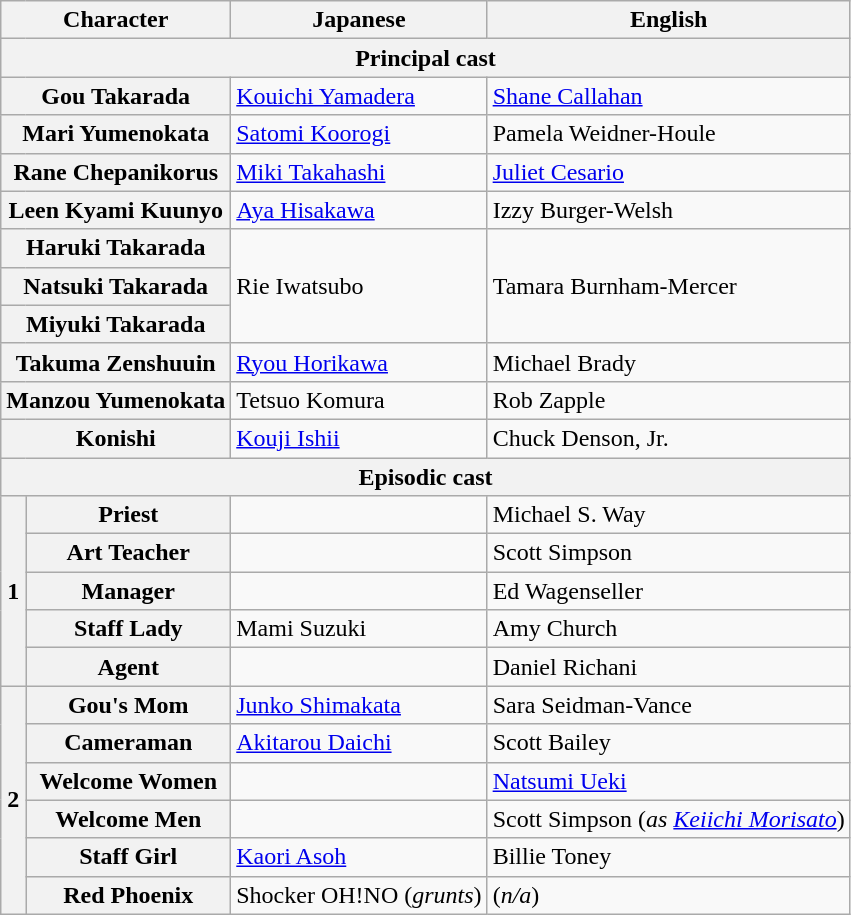<table class="wikitable mw-collapsible">
<tr>
<th colspan="2">Character</th>
<th>Japanese</th>
<th>English</th>
</tr>
<tr>
<th colspan="4">Principal cast</th>
</tr>
<tr>
<th colspan="2">Gou Takarada</th>
<td><a href='#'>Kouichi Yamadera</a></td>
<td><a href='#'>Shane Callahan</a></td>
</tr>
<tr>
<th colspan="2">Mari Yumenokata</th>
<td><a href='#'>Satomi Koorogi</a></td>
<td>Pamela Weidner-Houle</td>
</tr>
<tr>
<th colspan="2">Rane Chepanikorus</th>
<td><a href='#'>Miki Takahashi</a></td>
<td><a href='#'>Juliet Cesario</a></td>
</tr>
<tr>
<th colspan="2">Leen Kyami Kuunyo</th>
<td><a href='#'>Aya Hisakawa</a></td>
<td>Izzy Burger-Welsh</td>
</tr>
<tr>
<th colspan="2">Haruki Takarada</th>
<td rowspan="3">Rie Iwatsubo</td>
<td rowspan="3">Tamara Burnham-Mercer</td>
</tr>
<tr>
<th colspan="2">Natsuki Takarada</th>
</tr>
<tr>
<th colspan="2">Miyuki Takarada</th>
</tr>
<tr>
<th colspan="2">Takuma Zenshuuin</th>
<td><a href='#'>Ryou Horikawa</a></td>
<td>Michael Brady</td>
</tr>
<tr>
<th colspan="2">Manzou Yumenokata</th>
<td>Tetsuo Komura</td>
<td>Rob Zapple</td>
</tr>
<tr>
<th colspan="2">Konishi</th>
<td><a href='#'>Kouji Ishii</a></td>
<td>Chuck Denson, Jr.</td>
</tr>
<tr>
<th colspan="4">Episodic cast</th>
</tr>
<tr>
<th rowspan="5">1</th>
<th>Priest</th>
<td></td>
<td>Michael S. Way</td>
</tr>
<tr>
<th>Art Teacher</th>
<td></td>
<td>Scott Simpson</td>
</tr>
<tr>
<th>Manager</th>
<td></td>
<td>Ed Wagenseller</td>
</tr>
<tr>
<th>Staff Lady</th>
<td>Mami Suzuki</td>
<td>Amy Church</td>
</tr>
<tr>
<th>Agent</th>
<td></td>
<td>Daniel Richani</td>
</tr>
<tr>
<th rowspan="6">2</th>
<th>Gou's Mom</th>
<td><a href='#'>Junko Shimakata</a></td>
<td>Sara Seidman-Vance</td>
</tr>
<tr>
<th>Cameraman</th>
<td><a href='#'>Akitarou Daichi</a></td>
<td>Scott Bailey</td>
</tr>
<tr>
<th>Welcome Women</th>
<td></td>
<td><a href='#'>Natsumi Ueki</a></td>
</tr>
<tr>
<th>Welcome Men</th>
<td></td>
<td>Scott Simpson (<em>as <a href='#'>Keiichi Morisato</a></em>)</td>
</tr>
<tr>
<th>Staff Girl</th>
<td><a href='#'>Kaori Asoh</a></td>
<td>Billie Toney</td>
</tr>
<tr>
<th>Red Phoenix</th>
<td>Shocker OH!NO (<em>grunts</em>)</td>
<td>(<em>n/a</em>)</td>
</tr>
</table>
